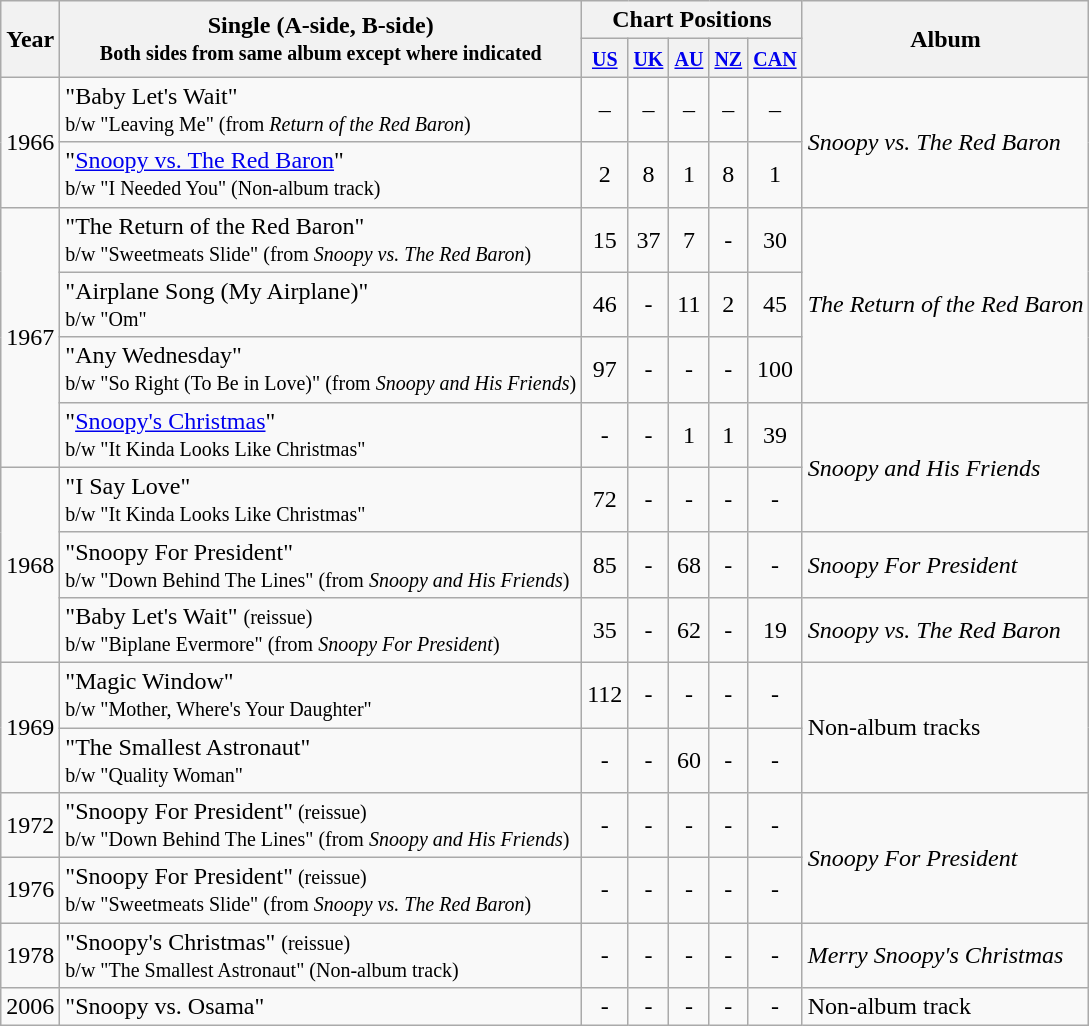<table class="wikitable">
<tr>
<th rowspan="2">Year</th>
<th rowspan="2">Single (A-side, B-side)<br><small>Both sides from same album except where indicated</small></th>
<th colspan="5">Chart Positions</th>
<th rowspan="2">Album</th>
</tr>
<tr>
<th><small><a href='#'>US</a></small></th>
<th><small><a href='#'>UK</a></small></th>
<th><small><a href='#'>AU</a></small></th>
<th><small><a href='#'>NZ</a></small></th>
<th><small><a href='#'>CAN</a></small></th>
</tr>
<tr>
<td rowspan="2">1966</td>
<td>"Baby Let's Wait" <br><small>b/w "Leaving Me" (from <em>Return of the Red Baron</em>)</small></td>
<td align="center">–</td>
<td align="center">–</td>
<td align="center">–</td>
<td align="center">–</td>
<td align="center">–</td>
<td rowspan="2"><em>Snoopy vs. The Red Baron</em></td>
</tr>
<tr>
<td>"<a href='#'>Snoopy vs. The Red Baron</a>"<br><small>b/w "I Needed You" (Non-album track)</small></td>
<td align="center">2</td>
<td align="center">8</td>
<td align="center">1</td>
<td align="center">8</td>
<td align="center">1</td>
</tr>
<tr>
<td rowspan="4">1967</td>
<td>"The Return of the Red Baron"<br><small>b/w "Sweetmeats Slide" (from <em>Snoopy vs. The Red Baron</em>)</small></td>
<td align="center">15</td>
<td align="center">37</td>
<td align="center">7</td>
<td align="center">-</td>
<td align="center">30</td>
<td rowspan="3"><em>The Return of the Red Baron</em></td>
</tr>
<tr>
<td>"Airplane Song (My Airplane)"<br><small>b/w "Om"</small></td>
<td align="center">46</td>
<td align="center">-</td>
<td align="center">11</td>
<td align="center">2</td>
<td align="center">45</td>
</tr>
<tr>
<td>"Any Wednesday"<br><small>b/w "So Right (To Be in Love)" (from <em>Snoopy and His Friends</em>)</small></td>
<td align="center">97</td>
<td align="center">-</td>
<td align="center">-</td>
<td align="center">-</td>
<td align="center">100</td>
</tr>
<tr>
<td>"<a href='#'>Snoopy's Christmas</a>"<br><small>b/w "It Kinda Looks Like Christmas"</small></td>
<td align="center">-  <small></small></td>
<td align="center">-</td>
<td align="center">1</td>
<td align="center">1</td>
<td align="center">39</td>
<td rowspan="2"><em>Snoopy and His Friends</em></td>
</tr>
<tr>
<td rowspan="3">1968</td>
<td>"I Say Love"<br><small>b/w "It Kinda Looks Like Christmas"</small></td>
<td align="center">72</td>
<td align="center">-</td>
<td align="center">-</td>
<td align="center">-</td>
<td align="center">-</td>
</tr>
<tr>
<td>"Snoopy For President"<br><small>b/w "Down Behind The Lines" (from <em>Snoopy and His Friends</em>)</small></td>
<td align="center">85</td>
<td align="center">-</td>
<td align="center">68</td>
<td align="center">-</td>
<td align="center">-</td>
<td><em>Snoopy For President</em></td>
</tr>
<tr>
<td>"Baby Let's Wait" <small>(reissue)<br>b/w "Biplane Evermore" (from <em>Snoopy For President</em>)</small></td>
<td align="center">35</td>
<td align="center">-</td>
<td align="center">62</td>
<td align="center">-</td>
<td align="center">19</td>
<td><em>Snoopy vs. The Red Baron</em></td>
</tr>
<tr>
<td rowspan="2">1969</td>
<td>"Magic Window"<br><small>b/w "Mother, Where's Your Daughter"</small></td>
<td align="center">112</td>
<td align="center">-</td>
<td align="center">-</td>
<td align="center">-</td>
<td align="center">-</td>
<td rowspan="2">Non-album tracks</td>
</tr>
<tr>
<td>"The Smallest Astronaut"<br><small>b/w "Quality Woman"</small></td>
<td align="center">-</td>
<td align="center">-</td>
<td align="center">60</td>
<td align="center">-</td>
<td align="center">-</td>
</tr>
<tr>
<td rowspan="1">1972</td>
<td>"Snoopy For President"<small> (reissue)<br>b/w "Down Behind The Lines" (from <em>Snoopy and His Friends</em>)</small></td>
<td align="center">-</td>
<td align="center">-</td>
<td align="center">-</td>
<td align="center">-</td>
<td align="center">-</td>
<td rowspan="2"><em>Snoopy For President</em></td>
</tr>
<tr>
<td rowspan="1">1976</td>
<td>"Snoopy For President"<small> (reissue)<br>b/w "Sweetmeats Slide" (from <em>Snoopy vs. The Red Baron</em>)</small></td>
<td align="center">-</td>
<td align="center">-</td>
<td align="center">-</td>
<td align="center">-</td>
<td align="center">-</td>
</tr>
<tr>
<td rowspan="1">1978</td>
<td>"Snoopy's Christmas" <small>(reissue)<br>b/w "The Smallest Astronaut" (Non-album track)</small></td>
<td align="center">-</td>
<td align="center">-</td>
<td align="center">-</td>
<td align="center">-</td>
<td align="center">-</td>
<td><em>Merry Snoopy's Christmas</em></td>
</tr>
<tr>
<td rowspan="1">2006</td>
<td>"Snoopy vs. Osama"</td>
<td align="center">-</td>
<td align="center">-</td>
<td align="center">-</td>
<td align="center">-</td>
<td align="center">-</td>
<td>Non-album track</td>
</tr>
</table>
